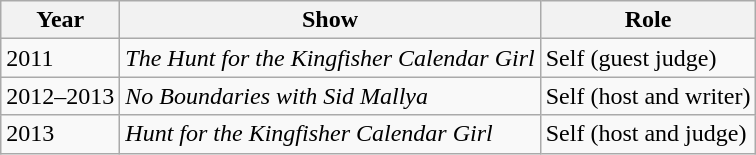<table class="wikitable sortable plainrowheaders">
<tr>
<th>Year</th>
<th>Show</th>
<th>Role</th>
</tr>
<tr>
<td>2011</td>
<td><em>The Hunt for the Kingfisher Calendar Girl</em></td>
<td>Self (guest judge)</td>
</tr>
<tr>
<td>2012–2013</td>
<td><em>No Boundaries with Sid Mallya</em></td>
<td>Self (host and writer)</td>
</tr>
<tr>
<td>2013</td>
<td><em>Hunt for the Kingfisher Calendar Girl</em></td>
<td>Self (host and judge)</td>
</tr>
</table>
